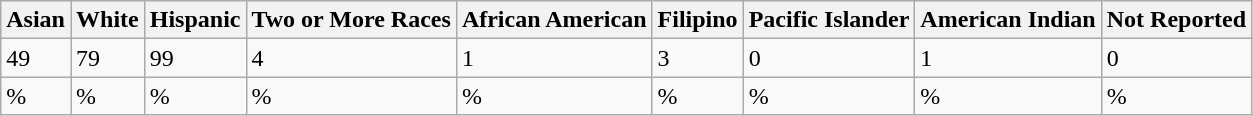<table class="wikitable" style="margin-left:50px" style="text-align:center">
<tr>
<th>Asian</th>
<th>White</th>
<th>Hispanic</th>
<th>Two or More Races</th>
<th>African American</th>
<th>Filipino</th>
<th>Pacific Islander</th>
<th>American Indian</th>
<th>Not Reported</th>
</tr>
<tr>
<td>49</td>
<td>79</td>
<td>99</td>
<td>4</td>
<td>1</td>
<td>3</td>
<td>0</td>
<td>1</td>
<td>0</td>
</tr>
<tr>
<td>%</td>
<td>%</td>
<td>%</td>
<td>%</td>
<td>%</td>
<td>%</td>
<td>%</td>
<td>%</td>
<td>%</td>
</tr>
</table>
